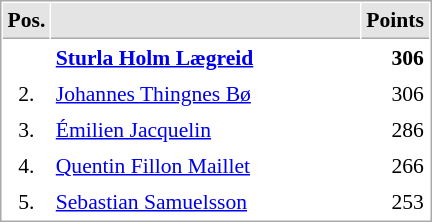<table cellspacing="1" cellpadding="3" style="border:1px solid #AAAAAA;font-size:90%">
<tr bgcolor="#E4E4E4">
<th style="border-bottom:1px solid #AAAAAA" width=10>Pos.</th>
<th style="border-bottom:1px solid #AAAAAA" width=200></th>
<th style="border-bottom:1px solid #AAAAAA" width=20>Points</th>
</tr>
<tr>
<td align="center"><strong><span>  </span></strong></td>
<td> <strong><a href='#'>Sturla Holm Lægreid</a></strong></td>
<td align="right"><strong>306</strong></td>
</tr>
<tr>
<td align="center">2.</td>
<td> <a href='#'>Johannes Thingnes Bø</a></td>
<td align="right">306</td>
</tr>
<tr>
<td align="center">3.</td>
<td> <a href='#'>Émilien Jacquelin</a></td>
<td align="right">286</td>
</tr>
<tr>
<td align="center">4.</td>
<td> <a href='#'>Quentin Fillon Maillet</a></td>
<td align="right">266</td>
</tr>
<tr>
<td align="center">5.</td>
<td> <a href='#'>Sebastian Samuelsson</a></td>
<td align="right">253</td>
</tr>
</table>
